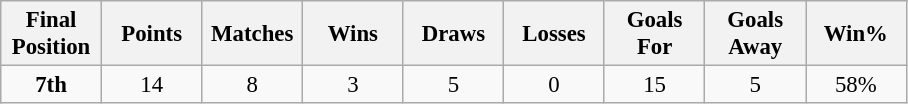<table class="wikitable" style="font-size: 95%; text-align: center;">
<tr>
<th width=60>Final Position</th>
<th width=60>Points</th>
<th width=60>Matches</th>
<th width=60>Wins</th>
<th width=60>Draws</th>
<th width=60>Losses</th>
<th width=60>Goals For</th>
<th width=60>Goals Away</th>
<th width=60>Win%</th>
</tr>
<tr>
<td><strong>7th</strong></td>
<td>14</td>
<td>8</td>
<td>3</td>
<td>5</td>
<td>0</td>
<td>15</td>
<td>5</td>
<td>58%</td>
</tr>
</table>
